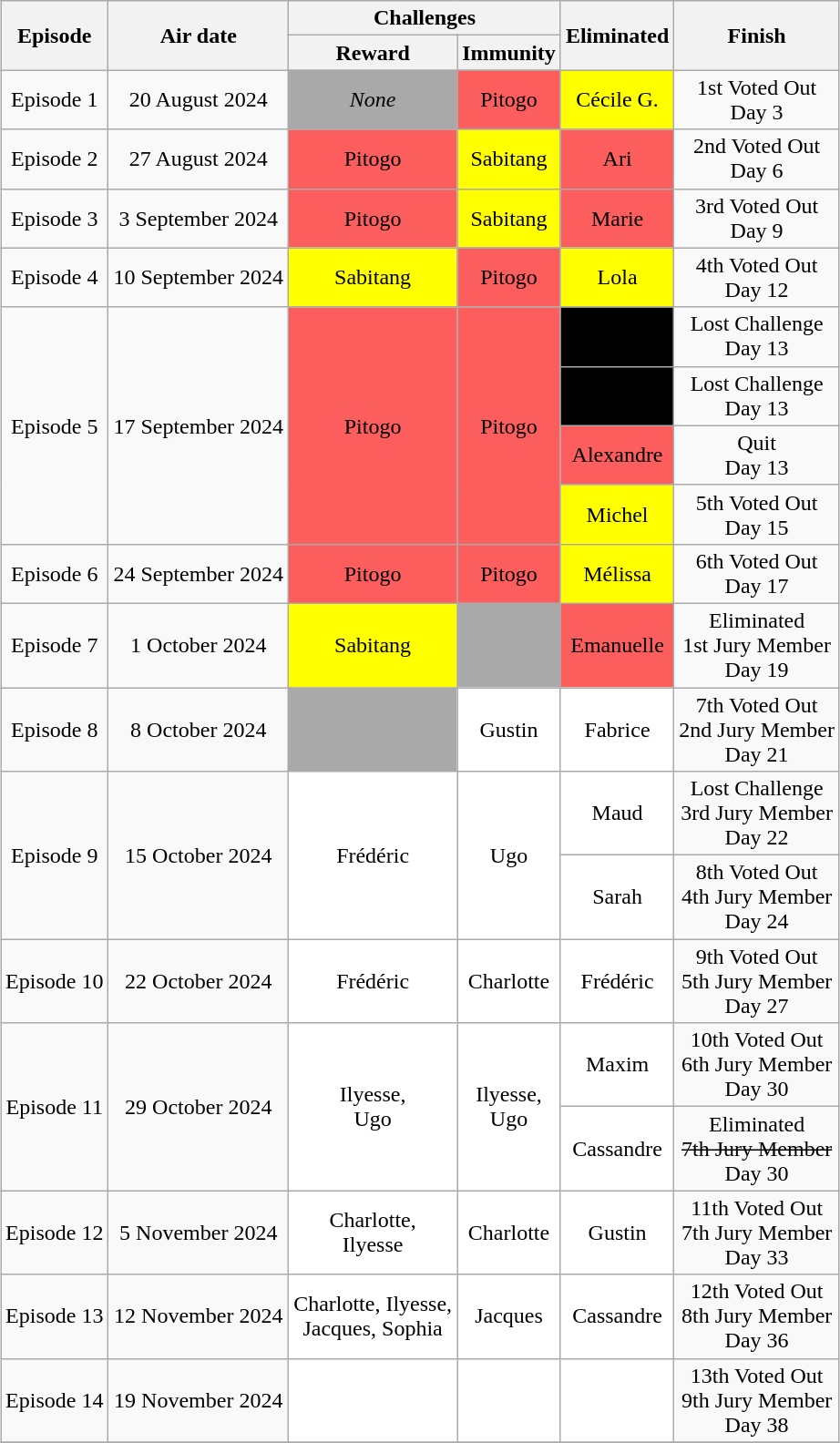<table class="wikitable" style="margin:auto; text-align:center">
<tr>
<th rowspan="2">Episode</th>
<th rowspan="2">Air date</th>
<th colspan="2">Challenges</th>
<th rowspan="2">Eliminated</th>
<th rowspan="2">Finish</th>
</tr>
<tr>
<th>Reward</th>
<th>Immunity</th>
</tr>
<tr>
<td>Episode 1</td>
<td>20 August 2024</td>
<td bgcolor="darkgrey"><em>None</em></td>
<td bgcolor="#fc5d5d">Pitogo</td>
<td bgcolor="yellow">Cécile G.</td>
<td>1st Voted Out<br>Day 3</td>
</tr>
<tr>
<td>Episode 2</td>
<td>27 August 2024</td>
<td bgcolor="#fc5d5d">Pitogo</td>
<td bgcolor="yellow">Sabitang</td>
<td bgcolor="#fc5d5d">Ari</td>
<td>2nd Voted Out<br>Day 6</td>
</tr>
<tr>
<td>Episode 3</td>
<td>3 September 2024</td>
<td bgcolor="#fc5d5d">Pitogo</td>
<td bgcolor="yellow">Sabitang</td>
<td bgcolor="#fc5d5d">Marie</td>
<td>3rd Voted Out<br>Day 9</td>
</tr>
<tr>
<td>Episode 4</td>
<td>10 September 2024</td>
<td bgcolor="yellow">Sabitang</td>
<td bgcolor="#fc5d5d">Pitogo</td>
<td bgcolor="yellow">Lola</td>
<td>4th Voted Out<br>Day 12</td>
</tr>
<tr>
<td rowspan="4">Episode 5</td>
<td rowspan="4">17 September 2024</td>
<td rowspan="4" bgcolor="#fc5d5d">Pitogo</td>
<td rowspan="4" bgcolor="#fc5d5d">Pitogo</td>
<td rowspan="1" bgcolor="black" >Vanessa</td>
<td rowspan="1">Lost Challenge<br>Day 13</td>
</tr>
<tr>
<td rowspan="1" bgcolor="black" >Nathanaël</td>
<td rowspan="1">Lost Challenge<br>Day 13</td>
</tr>
<tr>
<td rowspan="1" bgcolor="#fc5d5d">Alexandre</td>
<td rowspan="1">Quit<br>Day 13</td>
</tr>
<tr>
<td rowspan="1" bgcolor="yellow">Michel</td>
<td>5th Voted Out<br>Day 15</td>
</tr>
<tr>
<td>Episode 6</td>
<td>24 September 2024</td>
<td bgcolor="#fc5d5d">Pitogo</td>
<td bgcolor="#fc5d5d">Pitogo</td>
<td bgcolor="yellow">Mélissa</td>
<td>6th Voted Out<br>Day 17</td>
</tr>
<tr>
<td>Episode 7</td>
<td>1 October 2024</td>
<td bgcolor="yellow">Sabitang</td>
<td bgcolor="darkgrey"></td>
<td bgcolor="#fc5d5d">Emanuelle</td>
<td>Eliminated<br>1st Jury Member<br>Day 19</td>
</tr>
<tr>
<td>Episode 8</td>
<td>8 October 2024</td>
<td bgcolor="darkgrey"></td>
<td bgcolor="white">Gustin</td>
<td bgcolor="white">Fabrice</td>
<td>7th Voted Out<br>2nd Jury Member<br>Day 21</td>
</tr>
<tr>
<td rowspan="2">Episode 9</td>
<td rowspan="2">15 October 2024</td>
<td rowspan="2" bgcolor="white">Frédéric</td>
<td rowspan="2" bgcolor="white">Ugo</td>
<td rowspan="1" bgcolor="white">Maud</td>
<td rowspan="1">Lost Challenge<br>3rd Jury Member<br>Day 22</td>
</tr>
<tr>
<td rowspan="1" bgcolor="white">Sarah</td>
<td rowspan="1">8th Voted Out<br>4th Jury Member<br>Day 24</td>
</tr>
<tr>
<td>Episode 10</td>
<td>22 October 2024</td>
<td bgcolor="white">Frédéric</td>
<td bgcolor="white">Charlotte</td>
<td bgcolor="white">Frédéric</td>
<td>9th Voted Out<br>5th Jury Member<br>Day 27</td>
</tr>
<tr>
<td rowspan="2">Episode 11</td>
<td rowspan="2">29 October 2024</td>
<td rowspan="2" bgcolor="white">Ilyesse,<br>Ugo</td>
<td rowspan="2" bgcolor="white">Ilyesse,<br>Ugo</td>
<td rowspan="1" bgcolor="white">Maxim</td>
<td rowspan="1">10th Voted Out<br>6th Jury Member<br>Day 30</td>
</tr>
<tr>
<td rowspan="1" bgcolor="white">Cassandre</td>
<td rowspan="1">Eliminated<br><s>7th Jury Member</s><br>Day 30</td>
</tr>
<tr>
<td>Episode 12</td>
<td>5 November 2024</td>
<td bgcolor="white">Charlotte,<br>Ilyesse</td>
<td bgcolor="white">Charlotte</td>
<td bgcolor="white">Gustin</td>
<td>11th Voted Out<br>7th Jury Member<br>Day 33</td>
</tr>
<tr>
<td>Episode 13</td>
<td>12 November 2024</td>
<td bgcolor="white">Charlotte, Ilyesse,<br>Jacques, Sophia</td>
<td bgcolor="white">Jacques</td>
<td bgcolor="white">Cassandre</td>
<td>12th Voted Out<br>8th Jury Member<br>Day 36</td>
</tr>
<tr>
<td>Episode 14</td>
<td>19 November 2024</td>
<td bgcolor="white"></td>
<td bgcolor="white"></td>
<td bgcolor="white"></td>
<td>13th Voted Out<br>9th Jury Member<br>Day 38</td>
</tr>
<tr>
</tr>
</table>
